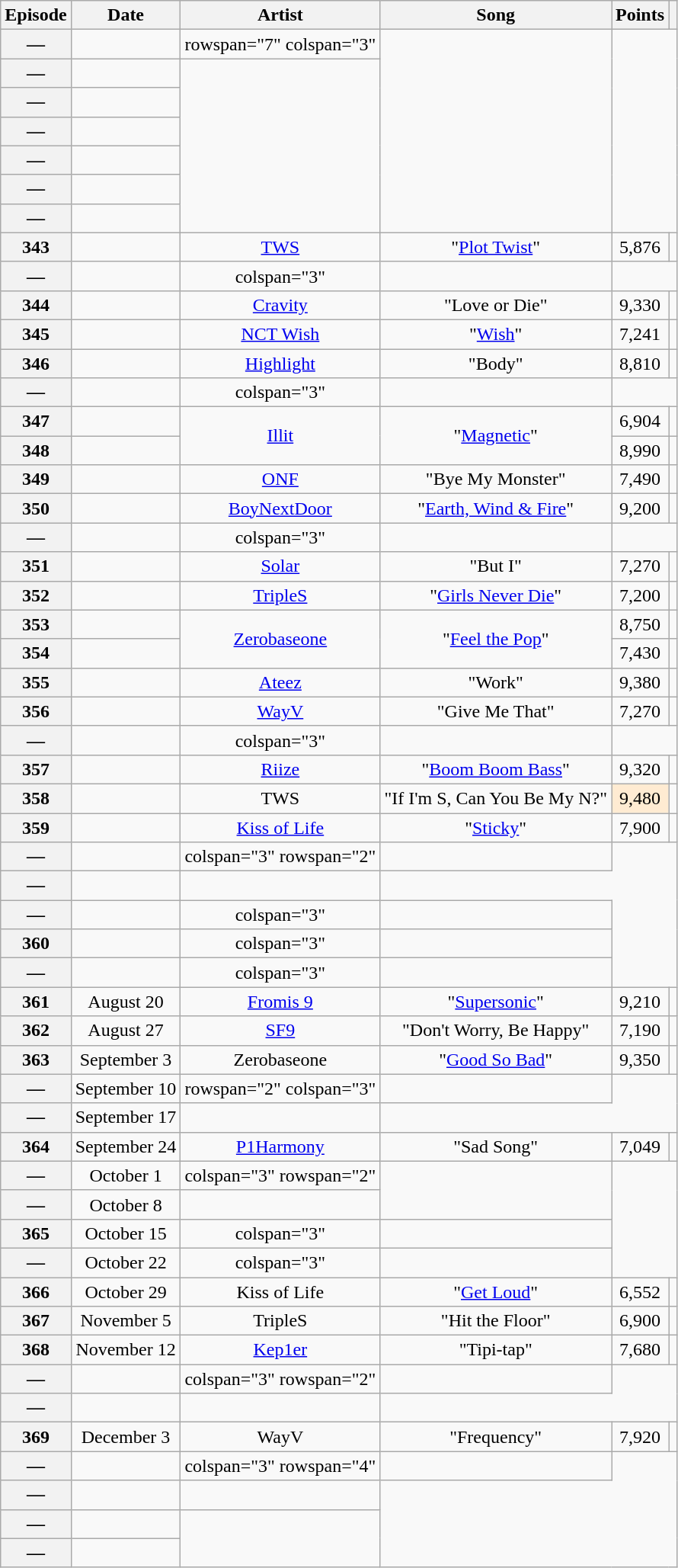<table class="wikitable plainrowheaders sortable" style="text-align:center">
<tr>
<th scope="col">Episode</th>
<th scope="col">Date</th>
<th scope="col">Artist</th>
<th scope="col">Song</th>
<th scope="col">Points</th>
<th scope="col" class="unsortable"></th>
</tr>
<tr>
<th scope="row">—</th>
<td></td>
<td>rowspan="7" colspan="3" </td>
<td rowspan="7"></td>
</tr>
<tr>
<th scope="row">—</th>
<td></td>
</tr>
<tr>
<th scope="row">—</th>
<td></td>
</tr>
<tr>
<th scope="row">—</th>
<td></td>
</tr>
<tr>
<th scope="row">—</th>
<td></td>
</tr>
<tr>
<th scope="row">—</th>
<td></td>
</tr>
<tr>
<th scope="row">—</th>
<td></td>
</tr>
<tr>
<th scope="row">343</th>
<td></td>
<td><a href='#'>TWS</a></td>
<td>"<a href='#'>Plot Twist</a>"</td>
<td>5,876</td>
<td></td>
</tr>
<tr>
<th scope="row">—</th>
<td></td>
<td>colspan="3" </td>
<td></td>
</tr>
<tr>
<th scope="row">344</th>
<td></td>
<td><a href='#'>Cravity</a></td>
<td>"Love or Die"</td>
<td>9,330</td>
<td></td>
</tr>
<tr>
<th scope="row">345</th>
<td></td>
<td><a href='#'>NCT Wish</a></td>
<td>"<a href='#'>Wish</a>"</td>
<td>7,241</td>
<td></td>
</tr>
<tr>
<th scope="row">346</th>
<td></td>
<td><a href='#'>Highlight</a></td>
<td>"Body"</td>
<td>8,810</td>
<td></td>
</tr>
<tr>
<th scope="row">—</th>
<td></td>
<td>colspan="3" </td>
<td></td>
</tr>
<tr>
<th scope="row">347</th>
<td></td>
<td rowspan="2"><a href='#'>Illit</a></td>
<td rowspan="2">"<a href='#'>Magnetic</a>"</td>
<td>6,904</td>
<td></td>
</tr>
<tr>
<th scope="row">348</th>
<td></td>
<td>8,990</td>
<td></td>
</tr>
<tr>
<th scope="row">349</th>
<td></td>
<td><a href='#'>ONF</a></td>
<td>"Bye My Monster"</td>
<td>7,490</td>
<td></td>
</tr>
<tr>
<th scope="row">350</th>
<td></td>
<td><a href='#'>BoyNextDoor</a></td>
<td>"<a href='#'>Earth, Wind & Fire</a>"</td>
<td>9,200</td>
<td></td>
</tr>
<tr>
<th scope="row">—</th>
<td></td>
<td>colspan="3" </td>
<td></td>
</tr>
<tr>
<th scope="row">351</th>
<td></td>
<td><a href='#'>Solar</a></td>
<td>"But I"</td>
<td>7,270</td>
<td></td>
</tr>
<tr>
<th scope="row">352</th>
<td></td>
<td><a href='#'>TripleS</a></td>
<td>"<a href='#'>Girls Never Die</a>"</td>
<td>7,200</td>
<td></td>
</tr>
<tr>
<th scope="row">353</th>
<td></td>
<td rowspan="2"><a href='#'>Zerobaseone</a></td>
<td rowspan="2">"<a href='#'>Feel the Pop</a>"</td>
<td>8,750</td>
<td></td>
</tr>
<tr>
<th scope="row">354</th>
<td></td>
<td>7,430</td>
<td></td>
</tr>
<tr>
<th scope="row">355</th>
<td></td>
<td><a href='#'>Ateez</a></td>
<td>"Work"</td>
<td>9,380</td>
<td></td>
</tr>
<tr>
<th scope="row">356</th>
<td></td>
<td><a href='#'>WayV</a></td>
<td>"Give Me That"</td>
<td>7,270</td>
<td></td>
</tr>
<tr>
<th scope="row">—</th>
<td></td>
<td>colspan="3" </td>
<td></td>
</tr>
<tr>
<th scope="row">357</th>
<td></td>
<td><a href='#'>Riize</a></td>
<td>"<a href='#'>Boom Boom Bass</a>"</td>
<td>9,320</td>
<td></td>
</tr>
<tr>
<th scope="row">358</th>
<td></td>
<td>TWS</td>
<td>"If I'm S, Can You Be My N?"</td>
<td style="background:#FFEBD2">9,480</td>
<td></td>
</tr>
<tr>
<th scope="row">359</th>
<td></td>
<td><a href='#'>Kiss of Life</a></td>
<td>"<a href='#'>Sticky</a>"</td>
<td>7,900</td>
<td></td>
</tr>
<tr>
<th scope="row">—</th>
<td></td>
<td>colspan="3" rowspan="2" </td>
<td></td>
</tr>
<tr>
<th scope="row">—</th>
<td></td>
<td></td>
</tr>
<tr>
<th scope="row">—</th>
<td></td>
<td>colspan="3" </td>
<td></td>
</tr>
<tr>
<th scope="row">360</th>
<td></td>
<td>colspan="3" </td>
<td></td>
</tr>
<tr>
<th scope="row">—</th>
<td></td>
<td>colspan="3" </td>
<td></td>
</tr>
<tr>
<th scope="row">361</th>
<td>August 20</td>
<td><a href='#'>Fromis 9</a></td>
<td>"<a href='#'>Supersonic</a>"</td>
<td>9,210</td>
<td></td>
</tr>
<tr>
<th scope="row">362</th>
<td>August 27</td>
<td><a href='#'>SF9</a></td>
<td>"Don't Worry, Be Happy"</td>
<td>7,190</td>
<td></td>
</tr>
<tr>
<th scope="row">363</th>
<td>September 3</td>
<td>Zerobaseone</td>
<td>"<a href='#'>Good So Bad</a>"</td>
<td>9,350</td>
<td></td>
</tr>
<tr>
<th scope="row">—</th>
<td>September 10</td>
<td>rowspan="2" colspan="3" </td>
<td></td>
</tr>
<tr>
<th scope="row">—</th>
<td>September 17</td>
<td></td>
</tr>
<tr>
<th scope="row">364</th>
<td>September 24</td>
<td><a href='#'>P1Harmony</a></td>
<td>"Sad Song"</td>
<td>7,049</td>
<td></td>
</tr>
<tr>
<th scope="row">—</th>
<td>October 1</td>
<td>colspan="3" rowspan="2" </td>
<td rowspan="2"></td>
</tr>
<tr>
<th scope="row">—</th>
<td>October 8</td>
</tr>
<tr>
<th scope="row">365</th>
<td>October 15</td>
<td>colspan="3" </td>
<td></td>
</tr>
<tr>
<th scope="row">—</th>
<td>October 22</td>
<td>colspan="3" </td>
<td></td>
</tr>
<tr>
<th scope="row">366</th>
<td>October 29</td>
<td>Kiss of Life</td>
<td>"<a href='#'>Get Loud</a>"</td>
<td>6,552</td>
<td></td>
</tr>
<tr>
<th scope="row">367</th>
<td>November 5</td>
<td>TripleS</td>
<td>"Hit the Floor"</td>
<td>6,900</td>
<td></td>
</tr>
<tr>
<th scope="row">368</th>
<td>November 12</td>
<td><a href='#'>Kep1er</a></td>
<td>"Tipi-tap"</td>
<td>7,680</td>
<td></td>
</tr>
<tr>
<th scope="row">—</th>
<td></td>
<td>colspan="3" rowspan="2" </td>
<td></td>
</tr>
<tr>
<th scope="row">—</th>
<td></td>
<td></td>
</tr>
<tr>
<th scope="row">369</th>
<td>December 3</td>
<td>WayV</td>
<td>"Frequency"</td>
<td>7,920</td>
<td></td>
</tr>
<tr>
<th scope="row">—</th>
<td></td>
<td>colspan="3" rowspan="4" </td>
<td></td>
</tr>
<tr>
<th scope="row">—</th>
<td></td>
<td></td>
</tr>
<tr>
<th scope="row">—</th>
<td></td>
<td rowspan="2"></td>
</tr>
<tr>
<th scope="row">—</th>
<td></td>
</tr>
</table>
